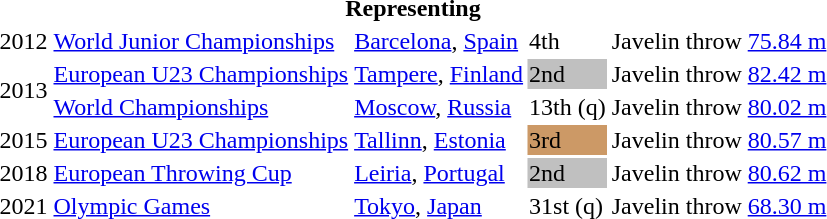<table>
<tr>
<th colspan="6">Representing </th>
</tr>
<tr>
<td>2012</td>
<td><a href='#'>World Junior Championships</a></td>
<td><a href='#'>Barcelona</a>, <a href='#'>Spain</a></td>
<td>4th</td>
<td>Javelin throw</td>
<td><a href='#'>75.84 m</a></td>
</tr>
<tr>
<td rowspan=2>2013</td>
<td><a href='#'>European U23 Championships</a></td>
<td><a href='#'>Tampere</a>, <a href='#'>Finland</a></td>
<td bgcolor=silver>2nd</td>
<td>Javelin throw</td>
<td><a href='#'>82.42 m</a></td>
</tr>
<tr>
<td><a href='#'>World Championships</a></td>
<td><a href='#'>Moscow</a>, <a href='#'>Russia</a></td>
<td>13th (q)</td>
<td>Javelin throw</td>
<td><a href='#'>80.02 m</a></td>
</tr>
<tr>
<td>2015</td>
<td><a href='#'>European U23 Championships</a></td>
<td><a href='#'>Tallinn</a>, <a href='#'>Estonia</a></td>
<td bgcolor=cc9966>3rd</td>
<td>Javelin throw</td>
<td><a href='#'>80.57 m</a></td>
</tr>
<tr>
<td>2018</td>
<td><a href='#'>European Throwing Cup</a></td>
<td><a href='#'>Leiria</a>, <a href='#'>Portugal</a></td>
<td bgcolor=silver>2nd</td>
<td>Javelin throw</td>
<td><a href='#'>80.62 m</a></td>
</tr>
<tr>
<td>2021</td>
<td><a href='#'>Olympic Games</a></td>
<td><a href='#'>Tokyo</a>, <a href='#'>Japan</a></td>
<td>31st (q)</td>
<td>Javelin throw</td>
<td><a href='#'>68.30 m</a></td>
</tr>
</table>
